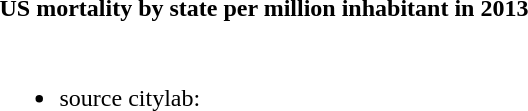<table>
<tr>
<th>US mortality by state per million inhabitant in 2013</th>
<th></th>
</tr>
<tr>
<td></td>
</tr>
<tr>
<td colspan=2><br><ul><li>source citylab:</li></ul></td>
</tr>
</table>
